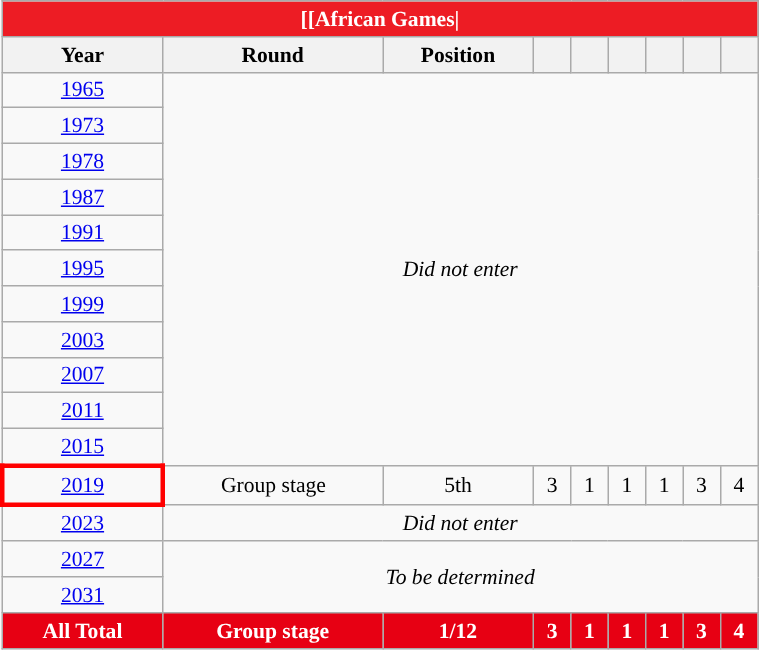<table class="wikitable" class="wikitable" style="font-size:90%; text-align:center; width:40%">
<tr>
<th colspan="9" style="background:#ED1C24; color:white; ">[[African Games|</th>
</tr>
<tr>
<th>Year</th>
<th>Round</th>
<th>Position</th>
<th></th>
<th></th>
<th></th>
<th></th>
<th></th>
<th></th>
</tr>
<tr>
<td> <a href='#'>1965</a></td>
<td colspan=8 rowspan=11><em>Did not enter</em></td>
</tr>
<tr>
<td> <a href='#'>1973</a></td>
</tr>
<tr>
<td> <a href='#'>1978</a></td>
</tr>
<tr>
<td> <a href='#'>1987</a></td>
</tr>
<tr>
<td> <a href='#'>1991</a></td>
</tr>
<tr>
<td> <a href='#'>1995</a></td>
</tr>
<tr>
<td> <a href='#'>1999</a></td>
</tr>
<tr>
<td> <a href='#'>2003</a></td>
</tr>
<tr>
<td> <a href='#'>2007</a></td>
</tr>
<tr>
<td> <a href='#'>2011</a></td>
</tr>
<tr>
<td> <a href='#'>2015</a></td>
</tr>
<tr>
<td style="border: 3px solid red"> <a href='#'>2019</a></td>
<td>Group stage</td>
<td>5th</td>
<td>3</td>
<td>1</td>
<td>1</td>
<td>1</td>
<td>3</td>
<td>4</td>
</tr>
<tr>
<td> <a href='#'>2023</a></td>
<td colspan="8"><em>Did not enter</em></td>
</tr>
<tr>
<td> <a href='#'>2027</a></td>
<td colspan="8" rowspan="2"><em>To be determined</em></td>
</tr>
<tr>
<td> <a href='#'>2031</a></td>
</tr>
<tr>
<th style="background:#E70013; color:white;">All Total</th>
<th style="background:#E70013; color:white;">Group stage</th>
<th style="background:#E70013; color:white;">1/12</th>
<th style="background:#E70013; color:white;">3</th>
<th style="background:#E70013; color:white;">1</th>
<th style="background:#E70013; color:white;">1</th>
<th style="background:#E70013; color:white;">1</th>
<th style="background:#E70013; color:white;">3</th>
<th style="background:#E70013; color:white;">4</th>
</tr>
</table>
